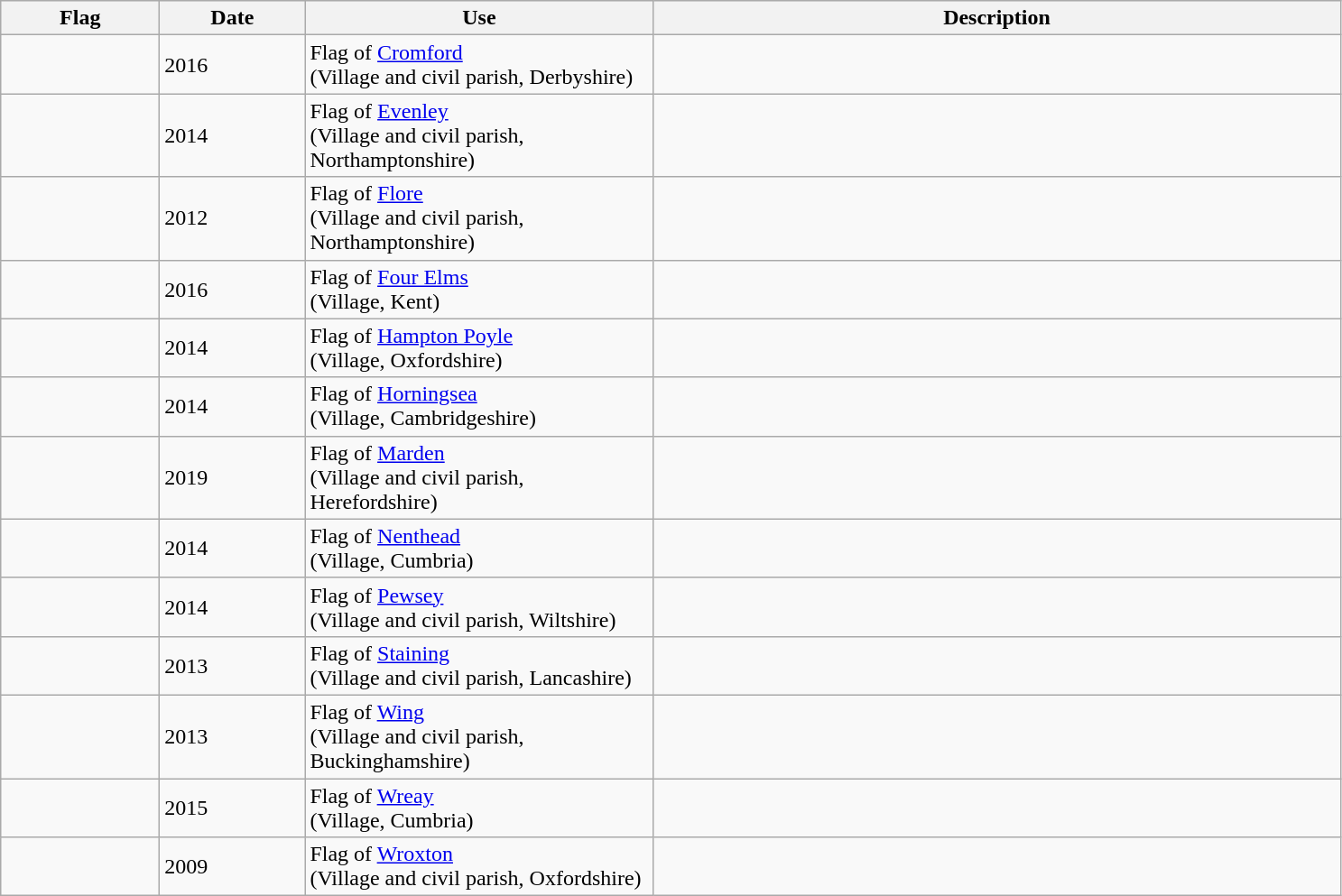<table class="wikitable">
<tr style="background:#efefef;">
<th style="width:110px;">Flag</th>
<th style="width:100px;">Date</th>
<th style="width:250px;">Use</th>
<th style="width:500px;">Description</th>
</tr>
<tr>
<td></td>
<td>2016</td>
<td>Flag of <a href='#'>Cromford</a> <br> (Village and civil parish, Derbyshire)</td>
<td></td>
</tr>
<tr>
<td></td>
<td>2014</td>
<td>Flag of <a href='#'>Evenley</a> <br> (Village and civil parish, Northamptonshire)</td>
<td></td>
</tr>
<tr>
<td></td>
<td>2012</td>
<td>Flag of <a href='#'>Flore</a> <br> (Village and civil parish, Northamptonshire)</td>
<td></td>
</tr>
<tr>
<td></td>
<td>2016</td>
<td>Flag of <a href='#'>Four Elms</a> <br> (Village, Kent)</td>
<td></td>
</tr>
<tr>
<td></td>
<td>2014</td>
<td>Flag of <a href='#'>Hampton Poyle</a> <br> (Village, Oxfordshire)</td>
<td></td>
</tr>
<tr>
<td></td>
<td>2014</td>
<td>Flag of <a href='#'>Horningsea</a> <br> (Village, Cambridgeshire)</td>
<td></td>
</tr>
<tr>
<td></td>
<td>2019</td>
<td>Flag of <a href='#'>Marden</a> <br> (Village and civil parish, Herefordshire)</td>
<td></td>
</tr>
<tr>
<td></td>
<td>2014</td>
<td>Flag of <a href='#'>Nenthead</a> <br> (Village, Cumbria)</td>
<td></td>
</tr>
<tr>
<td></td>
<td>2014</td>
<td>Flag of <a href='#'>Pewsey</a> <br> (Village and civil parish, Wiltshire)</td>
<td></td>
</tr>
<tr>
<td></td>
<td>2013</td>
<td>Flag of <a href='#'>Staining</a> <br> (Village and civil parish, Lancashire)</td>
<td></td>
</tr>
<tr>
<td></td>
<td>2013</td>
<td>Flag of <a href='#'>Wing</a> <br> (Village and civil parish, Buckinghamshire)</td>
<td></td>
</tr>
<tr>
<td></td>
<td>2015</td>
<td>Flag of <a href='#'>Wreay</a> <br> (Village, Cumbria)</td>
<td></td>
</tr>
<tr>
<td></td>
<td>2009</td>
<td>Flag of <a href='#'>Wroxton</a> <br> (Village and civil parish, Oxfordshire)</td>
<td></td>
</tr>
</table>
